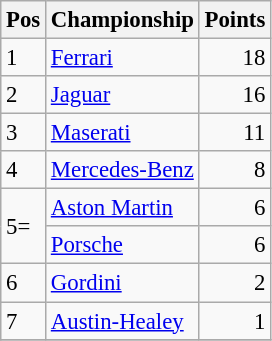<table class="wikitable" style="font-size: 95%;">
<tr>
<th>Pos</th>
<th>Championship</th>
<th>Points</th>
</tr>
<tr>
<td>1</td>
<td> <a href='#'>Ferrari</a></td>
<td align=right>18</td>
</tr>
<tr>
<td>2</td>
<td> <a href='#'>Jaguar</a></td>
<td align=right>16</td>
</tr>
<tr>
<td>3</td>
<td> <a href='#'>Maserati</a></td>
<td align=right>11</td>
</tr>
<tr>
<td>4</td>
<td> <a href='#'>Mercedes-Benz</a></td>
<td align=right>8</td>
</tr>
<tr>
<td rowspan="2">5=</td>
<td> <a href='#'>Aston Martin</a></td>
<td align=right>6</td>
</tr>
<tr>
<td> <a href='#'>Porsche</a></td>
<td align=right>6</td>
</tr>
<tr>
<td>6</td>
<td> <a href='#'>Gordini</a></td>
<td align=right>2</td>
</tr>
<tr>
<td>7</td>
<td> <a href='#'>Austin-Healey</a></td>
<td align=right>1</td>
</tr>
<tr>
</tr>
</table>
